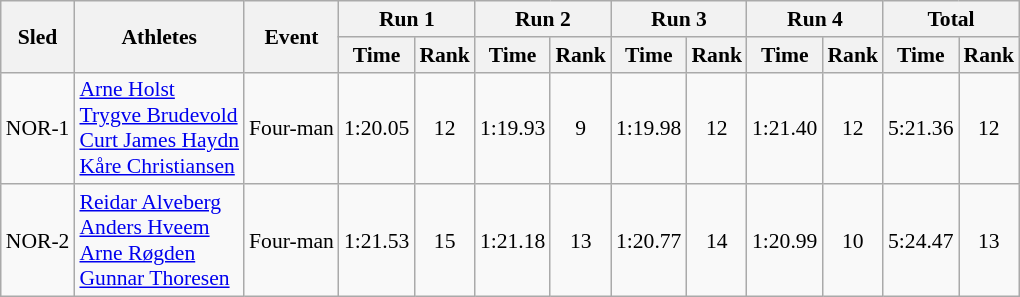<table class="wikitable" border="1" style="font-size:90%">
<tr>
<th rowspan="2">Sled</th>
<th rowspan="2">Athletes</th>
<th rowspan="2">Event</th>
<th colspan="2">Run 1</th>
<th colspan="2">Run 2</th>
<th colspan="2">Run 3</th>
<th colspan="2">Run 4</th>
<th colspan="2">Total</th>
</tr>
<tr>
<th>Time</th>
<th>Rank</th>
<th>Time</th>
<th>Rank</th>
<th>Time</th>
<th>Rank</th>
<th>Time</th>
<th>Rank</th>
<th>Time</th>
<th>Rank</th>
</tr>
<tr>
<td align="center">NOR-1</td>
<td><a href='#'>Arne Holst</a><br><a href='#'>Trygve Brudevold</a><br><a href='#'>Curt James Haydn</a><br><a href='#'>Kåre Christiansen</a></td>
<td>Four-man</td>
<td align="center">1:20.05</td>
<td align="center">12</td>
<td align="center">1:19.93</td>
<td align="center">9</td>
<td align="center">1:19.98</td>
<td align="center">12</td>
<td align="center">1:21.40</td>
<td align="center">12</td>
<td align="center">5:21.36</td>
<td align="center">12</td>
</tr>
<tr>
<td align="center">NOR-2</td>
<td><a href='#'>Reidar Alveberg</a><br><a href='#'>Anders Hveem</a><br><a href='#'>Arne Røgden</a><br><a href='#'>Gunnar Thoresen</a></td>
<td>Four-man</td>
<td align="center">1:21.53</td>
<td align="center">15</td>
<td align="center">1:21.18</td>
<td align="center">13</td>
<td align="center">1:20.77</td>
<td align="center">14</td>
<td align="center">1:20.99</td>
<td align="center">10</td>
<td align="center">5:24.47</td>
<td align="center">13</td>
</tr>
</table>
